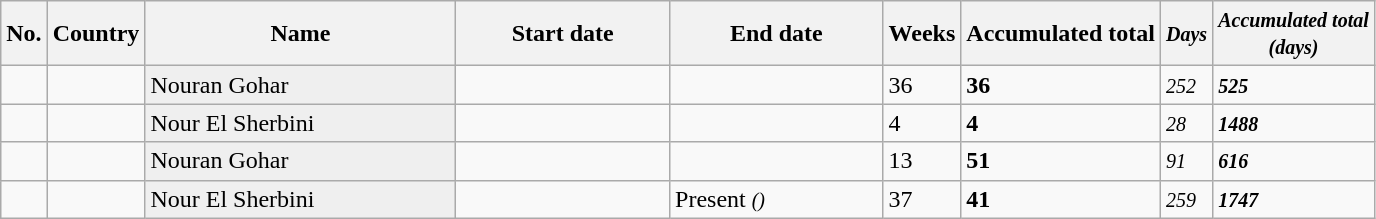<table class="wikitable sortable">
<tr>
<th>No.</th>
<th>Country</th>
<th width=200>Name</th>
<th width=135>Start date</th>
<th width=135>End date</th>
<th>Weeks</th>
<th>Accumulated total</th>
<th><em><small>Days</small></em></th>
<th><em><small>Accumulated total<br>(days)</small></em></th>
</tr>
<tr>
<td></td>
<td></td>
<td bgcolor=efefef>Nouran Gohar</td>
<td></td>
<td></td>
<td>36</td>
<td><strong>36</strong></td>
<td><em><small>252</small></em></td>
<td><em><small><strong>525</strong></small></em></td>
</tr>
<tr>
<td></td>
<td></td>
<td bgcolor=efefef>Nour El Sherbini </td>
<td></td>
<td></td>
<td>4</td>
<td><strong>4</strong></td>
<td><em><small>28</small></em></td>
<td><em><small><strong>1488</strong></small></em></td>
</tr>
<tr>
<td></td>
<td></td>
<td bgcolor=efefef>Nouran Gohar </td>
<td></td>
<td></td>
<td>13</td>
<td><strong>51</strong></td>
<td><em><small>91</small></em></td>
<td><em><small><strong>616</strong></small></em></td>
</tr>
<tr>
<td></td>
<td></td>
<td bgcolor=efefef>Nour El Sherbini </td>
<td></td>
<td>Present <em><small>()</small></em></td>
<td>37</td>
<td><strong>41</strong></td>
<td><em><small>259</small></em></td>
<td><em><small><strong>1747</strong></small></em></td>
</tr>
</table>
